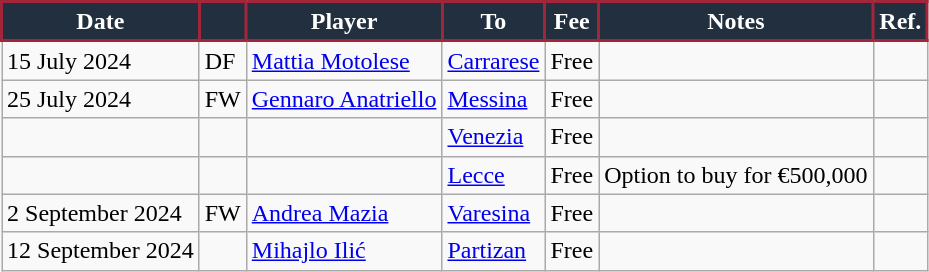<table class="wikitable">
<tr>
<th style="background:#222F3E;color:white;border:2px solid #A22639">Date</th>
<th style="background:#222F3E;color:white;border:2px solid #A22639"></th>
<th style="background:#222F3E;color:white;border:2px solid #A22639">Player</th>
<th style="background:#222F3E;color:white;border:2px solid #A22639">To</th>
<th style="background:#222F3E;color:white;border:2px solid #A22639">Fee</th>
<th style="background:#222F3E;color:white;border:2px solid #A22639">Notes</th>
<th style="background:#222F3E;color:white;border:2px solid #A22639">Ref.</th>
</tr>
<tr>
<td>15 July 2024</td>
<td>DF</td>
<td> <a href='#'>Mattia Motolese</a></td>
<td> <a href='#'>Carrarese</a></td>
<td>Free</td>
<td></td>
<td></td>
</tr>
<tr>
<td>25 July 2024</td>
<td>FW</td>
<td> <a href='#'>Gennaro Anatriello</a></td>
<td> <a href='#'>Messina</a></td>
<td>Free</td>
<td></td>
<td></td>
</tr>
<tr>
<td></td>
<td></td>
<td></td>
<td> <a href='#'>Venezia</a></td>
<td>Free</td>
<td></td>
<td></td>
</tr>
<tr>
<td></td>
<td></td>
<td></td>
<td> <a href='#'>Lecce</a></td>
<td>Free</td>
<td>Option to buy for €500,000</td>
<td></td>
</tr>
<tr>
<td>2 September 2024</td>
<td>FW</td>
<td> <a href='#'>Andrea Mazia</a></td>
<td> <a href='#'>Varesina</a></td>
<td>Free</td>
<td></td>
<td></td>
</tr>
<tr>
<td>12 September 2024</td>
<td></td>
<td> <a href='#'>Mihajlo Ilić</a></td>
<td> <a href='#'>Partizan</a></td>
<td>Free</td>
<td></td>
<td></td>
</tr>
</table>
